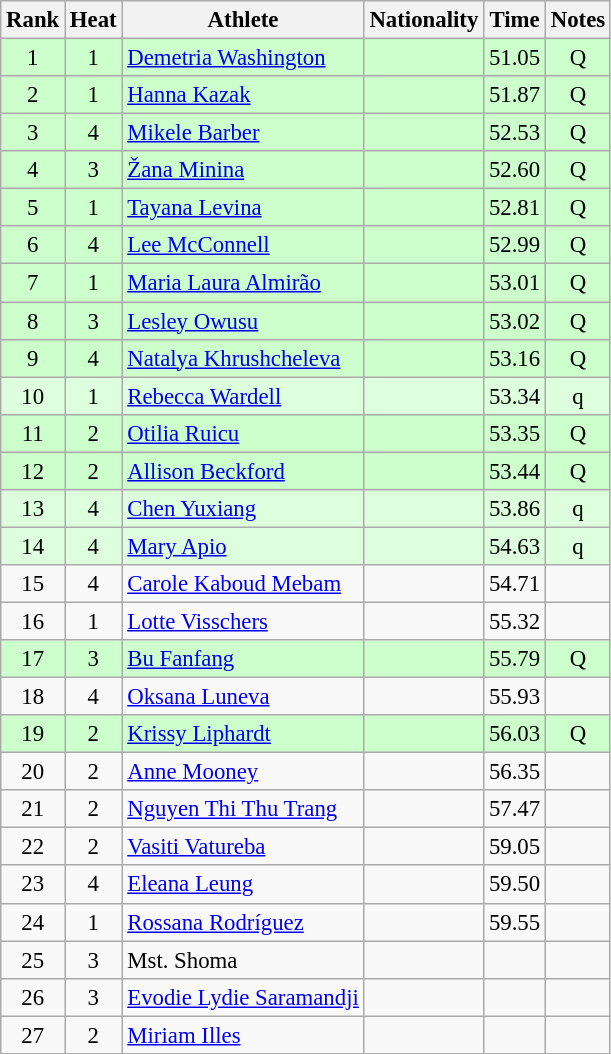<table class="wikitable sortable" style="text-align:center;font-size:95%">
<tr>
<th>Rank</th>
<th>Heat</th>
<th>Athlete</th>
<th>Nationality</th>
<th>Time</th>
<th>Notes</th>
</tr>
<tr bgcolor=ccffcc>
<td>1</td>
<td>1</td>
<td align="left"><a href='#'>Demetria Washington</a></td>
<td align=left></td>
<td>51.05</td>
<td>Q</td>
</tr>
<tr bgcolor=ccffcc>
<td>2</td>
<td>1</td>
<td align="left"><a href='#'>Hanna Kazak</a></td>
<td align=left></td>
<td>51.87</td>
<td>Q</td>
</tr>
<tr bgcolor=ccffcc>
<td>3</td>
<td>4</td>
<td align="left"><a href='#'>Mikele Barber</a></td>
<td align=left></td>
<td>52.53</td>
<td>Q</td>
</tr>
<tr bgcolor=ccffcc>
<td>4</td>
<td>3</td>
<td align="left"><a href='#'>Žana Minina</a></td>
<td align=left></td>
<td>52.60</td>
<td>Q</td>
</tr>
<tr bgcolor=ccffcc>
<td>5</td>
<td>1</td>
<td align="left"><a href='#'>Tayana Levina</a></td>
<td align=left></td>
<td>52.81</td>
<td>Q</td>
</tr>
<tr bgcolor=ccffcc>
<td>6</td>
<td>4</td>
<td align="left"><a href='#'>Lee McConnell</a></td>
<td align=left></td>
<td>52.99</td>
<td>Q</td>
</tr>
<tr bgcolor=ccffcc>
<td>7</td>
<td>1</td>
<td align="left"><a href='#'>Maria Laura Almirão</a></td>
<td align=left></td>
<td>53.01</td>
<td>Q</td>
</tr>
<tr bgcolor=ccffcc>
<td>8</td>
<td>3</td>
<td align="left"><a href='#'>Lesley Owusu</a></td>
<td align=left></td>
<td>53.02</td>
<td>Q</td>
</tr>
<tr bgcolor=ccffcc>
<td>9</td>
<td>4</td>
<td align="left"><a href='#'>Natalya Khrushcheleva</a></td>
<td align=left></td>
<td>53.16</td>
<td>Q</td>
</tr>
<tr bgcolor=ddffdd>
<td>10</td>
<td>1</td>
<td align="left"><a href='#'>Rebecca Wardell</a></td>
<td align=left></td>
<td>53.34</td>
<td>q</td>
</tr>
<tr bgcolor=ccffcc>
<td>11</td>
<td>2</td>
<td align="left"><a href='#'>Otilia Ruicu</a></td>
<td align=left></td>
<td>53.35</td>
<td>Q</td>
</tr>
<tr bgcolor=ccffcc>
<td>12</td>
<td>2</td>
<td align="left"><a href='#'>Allison Beckford</a></td>
<td align=left></td>
<td>53.44</td>
<td>Q</td>
</tr>
<tr bgcolor=ddffdd>
<td>13</td>
<td>4</td>
<td align="left"><a href='#'>Chen Yuxiang</a></td>
<td align=left></td>
<td>53.86</td>
<td>q</td>
</tr>
<tr bgcolor=ddffdd>
<td>14</td>
<td>4</td>
<td align="left"><a href='#'>Mary Apio</a></td>
<td align=left></td>
<td>54.63</td>
<td>q</td>
</tr>
<tr>
<td>15</td>
<td>4</td>
<td align="left"><a href='#'>Carole Kaboud Mebam</a></td>
<td align=left></td>
<td>54.71</td>
<td></td>
</tr>
<tr>
<td>16</td>
<td>1</td>
<td align="left"><a href='#'>Lotte Visschers</a></td>
<td align=left></td>
<td>55.32</td>
<td></td>
</tr>
<tr bgcolor=ccffcc>
<td>17</td>
<td>3</td>
<td align="left"><a href='#'>Bu Fanfang</a></td>
<td align=left></td>
<td>55.79</td>
<td>Q</td>
</tr>
<tr>
<td>18</td>
<td>4</td>
<td align="left"><a href='#'>Oksana Luneva</a></td>
<td align=left></td>
<td>55.93</td>
<td></td>
</tr>
<tr bgcolor=ccffcc>
<td>19</td>
<td>2</td>
<td align="left"><a href='#'>Krissy Liphardt</a></td>
<td align=left></td>
<td>56.03</td>
<td>Q</td>
</tr>
<tr>
<td>20</td>
<td>2</td>
<td align="left"><a href='#'>Anne Mooney</a></td>
<td align=left></td>
<td>56.35</td>
<td></td>
</tr>
<tr>
<td>21</td>
<td>2</td>
<td align="left"><a href='#'>Nguyen Thi Thu Trang</a></td>
<td align=left></td>
<td>57.47</td>
<td></td>
</tr>
<tr>
<td>22</td>
<td>2</td>
<td align="left"><a href='#'>Vasiti Vatureba</a></td>
<td align=left></td>
<td>59.05</td>
<td></td>
</tr>
<tr>
<td>23</td>
<td>4</td>
<td align="left"><a href='#'>Eleana Leung</a></td>
<td align=left></td>
<td>59.50</td>
<td></td>
</tr>
<tr>
<td>24</td>
<td>1</td>
<td align="left"><a href='#'>Rossana Rodríguez</a></td>
<td align=left></td>
<td>59.55</td>
<td></td>
</tr>
<tr>
<td>25</td>
<td>3</td>
<td align="left">Mst. Shoma</td>
<td align=left></td>
<td></td>
<td></td>
</tr>
<tr>
<td>26</td>
<td>3</td>
<td align="left"><a href='#'>Evodie Lydie Saramandji</a></td>
<td align=left></td>
<td></td>
<td></td>
</tr>
<tr>
<td>27</td>
<td>2</td>
<td align="left"><a href='#'>Miriam Illes</a></td>
<td align=left></td>
<td></td>
<td></td>
</tr>
</table>
